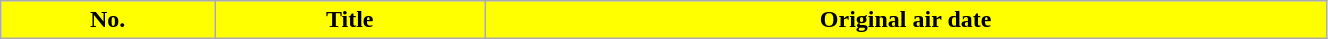<table class="wikitable plainrowheaders" style="width:70%;">
<tr>
<th style="background:#ff0">No.</th>
<th style="background:#ff0">Title</th>
<th style="background:#ff0">Original air date<br>


 








</th>
</tr>
</table>
